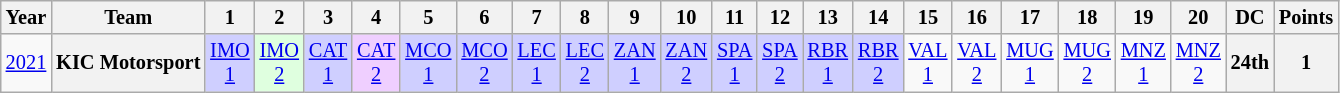<table class="wikitable" style="text-align:center; font-size:85%">
<tr>
<th>Year</th>
<th>Team</th>
<th>1</th>
<th>2</th>
<th>3</th>
<th>4</th>
<th>5</th>
<th>6</th>
<th>7</th>
<th>8</th>
<th>9</th>
<th>10</th>
<th>11</th>
<th>12</th>
<th>13</th>
<th>14</th>
<th>15</th>
<th>16</th>
<th>17</th>
<th>18</th>
<th>19</th>
<th>20</th>
<th>DC</th>
<th>Points</th>
</tr>
<tr>
<td><a href='#'>2021</a></td>
<th nowrap>KIC Motorsport</th>
<td style="background:#CFCFFF;"><a href='#'>IMO<br>1</a><br></td>
<td style="background:#DFFFDF;"><a href='#'>IMO<br>2</a><br></td>
<td style="background:#CFCFFF;"><a href='#'>CAT<br>1</a><br></td>
<td style="background:#EFCFFF;"><a href='#'>CAT<br>2</a><br></td>
<td style="background:#CFCFFF;"><a href='#'>MCO<br>1</a><br></td>
<td style="background:#CFCFFF;"><a href='#'>MCO<br>2</a><br></td>
<td style="background:#CFCFFF;"><a href='#'>LEC<br>1</a><br></td>
<td style="background:#CFCFFF;"><a href='#'>LEC<br>2</a><br></td>
<td style="background:#CFCFFF;"><a href='#'>ZAN<br>1</a><br></td>
<td style="background:#CFCFFF;"><a href='#'>ZAN<br>2</a><br></td>
<td style="background:#CFCFFF;"><a href='#'>SPA<br>1</a><br></td>
<td style="background:#CFCFFF;"><a href='#'>SPA<br>2</a><br></td>
<td style="background:#CFCFFF;"><a href='#'>RBR<br>1</a><br></td>
<td style="background:#CFCFFF;"><a href='#'>RBR<br>2</a><br></td>
<td style="background:#;"><a href='#'>VAL<br>1</a></td>
<td style="background:#;"><a href='#'>VAL<br>2</a></td>
<td style="background:#;"><a href='#'>MUG<br>1</a></td>
<td style="background:#;"><a href='#'>MUG<br>2</a></td>
<td style="background:#;"><a href='#'>MNZ<br>1</a></td>
<td style="background:#;"><a href='#'>MNZ<br>2</a></td>
<th>24th</th>
<th>1</th>
</tr>
</table>
